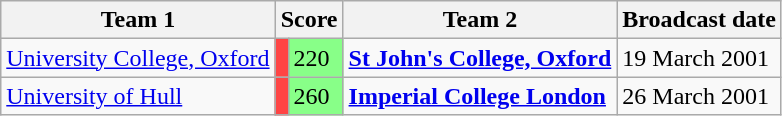<table class="wikitable" border="1">
<tr>
<th>Team 1</th>
<th colspan=2>Score</th>
<th>Team 2</th>
<th>Broadcast date</th>
</tr>
<tr>
<td><a href='#'>University College, Oxford</a></td>
<td style="background:#ff4444"></td>
<td style="background:#88ff88">220</td>
<td><strong><a href='#'>St John's College, Oxford</a></strong></td>
<td>19 March 2001</td>
</tr>
<tr>
<td><a href='#'>University of Hull</a></td>
<td style="background:#ff4444"></td>
<td style="background:#88ff88">260</td>
<td><strong><a href='#'>Imperial College London</a></strong></td>
<td>26 March 2001</td>
</tr>
</table>
